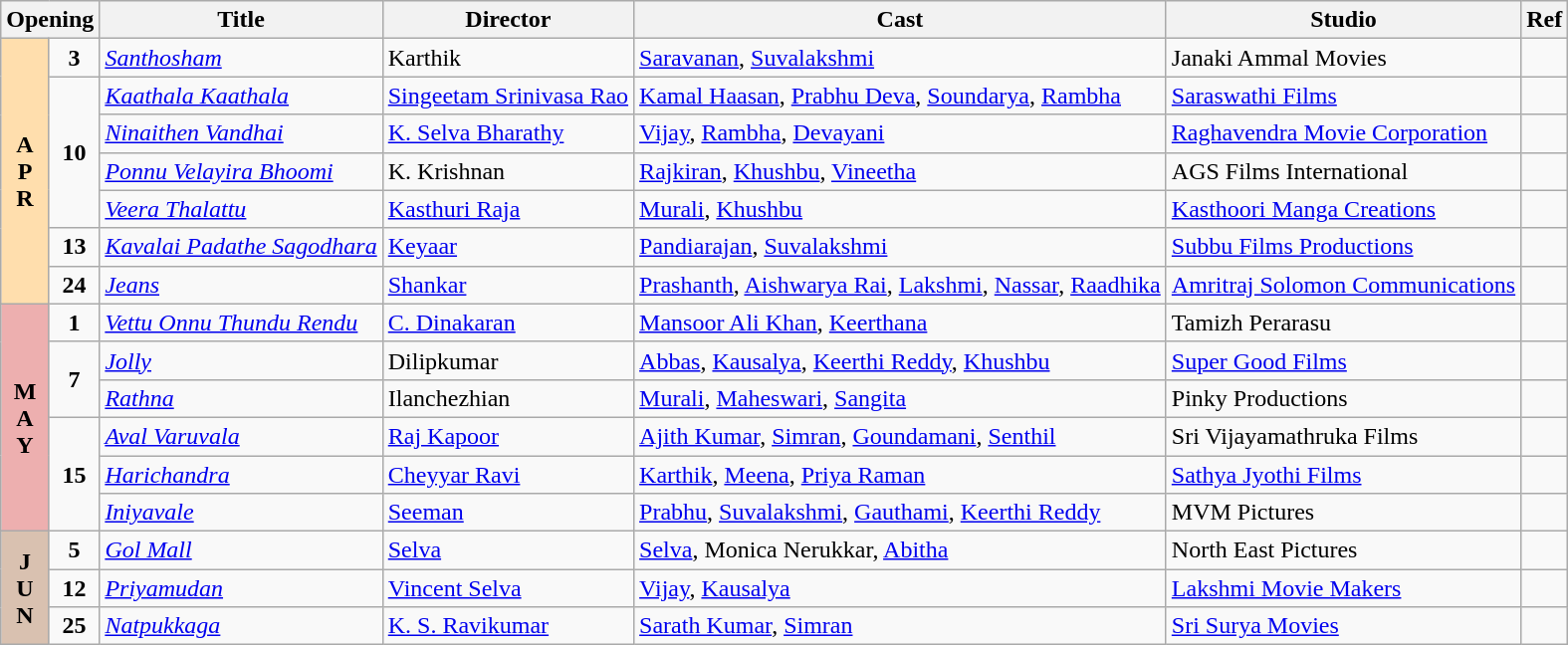<table class="wikitable">
<tr>
<th colspan="2">Opening</th>
<th>Title</th>
<th>Director</th>
<th>Cast</th>
<th>Studio</th>
<th>Ref</th>
</tr>
<tr April!>
<td rowspan="7" valign="center" align="center" style="background:#FFDEAD;"><strong>A<br>P<br>R</strong></td>
<td rowspan="1" align="center"><strong>3</strong></td>
<td><em><a href='#'>Santhosham</a></em></td>
<td>Karthik</td>
<td><a href='#'>Saravanan</a>, <a href='#'>Suvalakshmi</a></td>
<td>Janaki Ammal Movies</td>
<td></td>
</tr>
<tr>
<td rowspan="4" align="center"><strong>10</strong></td>
<td><em><a href='#'>Kaathala Kaathala</a></em></td>
<td><a href='#'>Singeetam Srinivasa Rao</a></td>
<td><a href='#'>Kamal Haasan</a>, <a href='#'>Prabhu Deva</a>, <a href='#'>Soundarya</a>, <a href='#'>Rambha</a></td>
<td><a href='#'>Saraswathi Films</a></td>
<td></td>
</tr>
<tr>
<td><em><a href='#'>Ninaithen Vandhai</a></em></td>
<td><a href='#'>K. Selva Bharathy</a></td>
<td><a href='#'>Vijay</a>, <a href='#'>Rambha</a>, <a href='#'>Devayani</a></td>
<td><a href='#'>Raghavendra Movie Corporation</a></td>
<td></td>
</tr>
<tr>
<td><em><a href='#'>Ponnu Velayira Bhoomi</a></em></td>
<td>K. Krishnan</td>
<td><a href='#'>Rajkiran</a>, <a href='#'>Khushbu</a>, <a href='#'>Vineetha</a></td>
<td>AGS Films International</td>
<td></td>
</tr>
<tr>
<td><em><a href='#'>Veera Thalattu</a></em></td>
<td><a href='#'>Kasthuri Raja</a></td>
<td><a href='#'>Murali</a>, <a href='#'>Khushbu</a></td>
<td><a href='#'>Kasthoori Manga Creations</a></td>
<td></td>
</tr>
<tr>
<td rowspan="1" align="center"><strong>13</strong></td>
<td><em><a href='#'>Kavalai Padathe Sagodhara</a></em></td>
<td><a href='#'>Keyaar</a></td>
<td><a href='#'>Pandiarajan</a>, <a href='#'>Suvalakshmi</a></td>
<td><a href='#'>Subbu Films Productions</a></td>
<td></td>
</tr>
<tr>
<td rowspan="1" align="center"><strong>24</strong></td>
<td><em><a href='#'>Jeans</a></em></td>
<td><a href='#'>Shankar</a></td>
<td><a href='#'>Prashanth</a>, <a href='#'>Aishwarya Rai</a>, <a href='#'>Lakshmi</a>, <a href='#'>Nassar</a>, <a href='#'>Raadhika</a></td>
<td><a href='#'>Amritraj Solomon Communications</a></td>
<td></td>
</tr>
<tr May!>
<td rowspan="6" valign="center" align="center" style="background:#edafaf;"><strong>M<br>A<br>Y</strong></td>
<td rowspan="1" align="center"><strong>1</strong></td>
<td><em><a href='#'>Vettu Onnu Thundu Rendu</a></em></td>
<td><a href='#'>C. Dinakaran</a></td>
<td><a href='#'>Mansoor Ali Khan</a>, <a href='#'>Keerthana</a></td>
<td>Tamizh Perarasu</td>
<td></td>
</tr>
<tr>
<td rowspan="2" align="center"><strong>7</strong></td>
<td><em><a href='#'>Jolly</a></em></td>
<td>Dilipkumar</td>
<td><a href='#'>Abbas</a>, <a href='#'>Kausalya</a>, <a href='#'>Keerthi Reddy</a>, <a href='#'>Khushbu</a></td>
<td><a href='#'>Super Good Films</a></td>
<td></td>
</tr>
<tr>
<td><em><a href='#'>Rathna</a></em></td>
<td>Ilanchezhian</td>
<td><a href='#'>Murali</a>, <a href='#'>Maheswari</a>, <a href='#'>Sangita</a></td>
<td>Pinky Productions</td>
<td></td>
</tr>
<tr>
<td rowspan="3" align="center"><strong>15</strong></td>
<td><em><a href='#'>Aval Varuvala</a></em></td>
<td><a href='#'>Raj Kapoor</a></td>
<td><a href='#'>Ajith Kumar</a>, <a href='#'>Simran</a>, <a href='#'>Goundamani</a>, <a href='#'>Senthil</a></td>
<td>Sri Vijayamathruka Films</td>
<td></td>
</tr>
<tr>
<td><em><a href='#'>Harichandra</a></em></td>
<td><a href='#'>Cheyyar Ravi</a></td>
<td><a href='#'>Karthik</a>, <a href='#'>Meena</a>, <a href='#'>Priya Raman</a></td>
<td><a href='#'>Sathya Jyothi Films</a></td>
<td></td>
</tr>
<tr>
<td><em><a href='#'>Iniyavale</a></em></td>
<td><a href='#'>Seeman</a></td>
<td><a href='#'>Prabhu</a>, <a href='#'>Suvalakshmi</a>, <a href='#'>Gauthami</a>, <a href='#'>Keerthi Reddy</a></td>
<td>MVM Pictures</td>
<td></td>
</tr>
<tr June!>
<td rowspan="3" valign="center" align="center" style="background:#d9c1b0;"><strong>J<br>U<br>N</strong></td>
<td rowspan="1" align="center"><strong>5</strong></td>
<td><em><a href='#'>Gol Mall</a></em></td>
<td><a href='#'>Selva</a></td>
<td><a href='#'>Selva</a>, Monica Nerukkar, <a href='#'>Abitha</a></td>
<td>North East Pictures</td>
<td></td>
</tr>
<tr>
<td rowspan="1" align="center"><strong>12</strong></td>
<td><em><a href='#'>Priyamudan</a></em></td>
<td><a href='#'>Vincent Selva</a></td>
<td><a href='#'>Vijay</a>, <a href='#'>Kausalya</a></td>
<td><a href='#'>Lakshmi Movie Makers</a></td>
<td></td>
</tr>
<tr>
<td rowspan="1" align="center"><strong>25</strong></td>
<td><em><a href='#'>Natpukkaga</a></em></td>
<td><a href='#'>K. S. Ravikumar</a></td>
<td><a href='#'>Sarath Kumar</a>, <a href='#'>Simran</a></td>
<td><a href='#'>Sri Surya Movies</a></td>
<td></td>
</tr>
</table>
